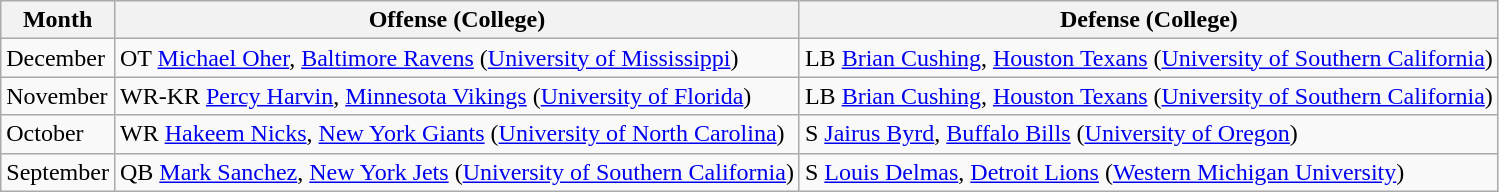<table class="wikitable">
<tr>
<th>Month</th>
<th>Offense (College)</th>
<th>Defense (College)</th>
</tr>
<tr>
<td>December</td>
<td>OT <a href='#'>Michael Oher</a>, <a href='#'>Baltimore Ravens</a> (<a href='#'>University of Mississippi</a>)</td>
<td>LB <a href='#'>Brian Cushing</a>, <a href='#'>Houston Texans</a> (<a href='#'>University of Southern California</a>)</td>
</tr>
<tr>
<td>November</td>
<td>WR-KR <a href='#'>Percy Harvin</a>, <a href='#'>Minnesota Vikings</a> (<a href='#'>University of Florida</a>)</td>
<td>LB <a href='#'>Brian Cushing</a>, <a href='#'>Houston Texans</a> (<a href='#'>University of Southern California</a>)</td>
</tr>
<tr>
<td>October</td>
<td>WR <a href='#'>Hakeem Nicks</a>, <a href='#'>New York Giants</a> (<a href='#'>University of North Carolina</a>)</td>
<td>S <a href='#'>Jairus Byrd</a>, <a href='#'>Buffalo Bills</a> (<a href='#'>University of Oregon</a>)</td>
</tr>
<tr>
<td>September</td>
<td>QB <a href='#'>Mark Sanchez</a>, <a href='#'>New York Jets</a> (<a href='#'>University of Southern California</a>)</td>
<td>S <a href='#'>Louis Delmas</a>, <a href='#'>Detroit Lions</a> (<a href='#'>Western Michigan University</a>)</td>
</tr>
</table>
